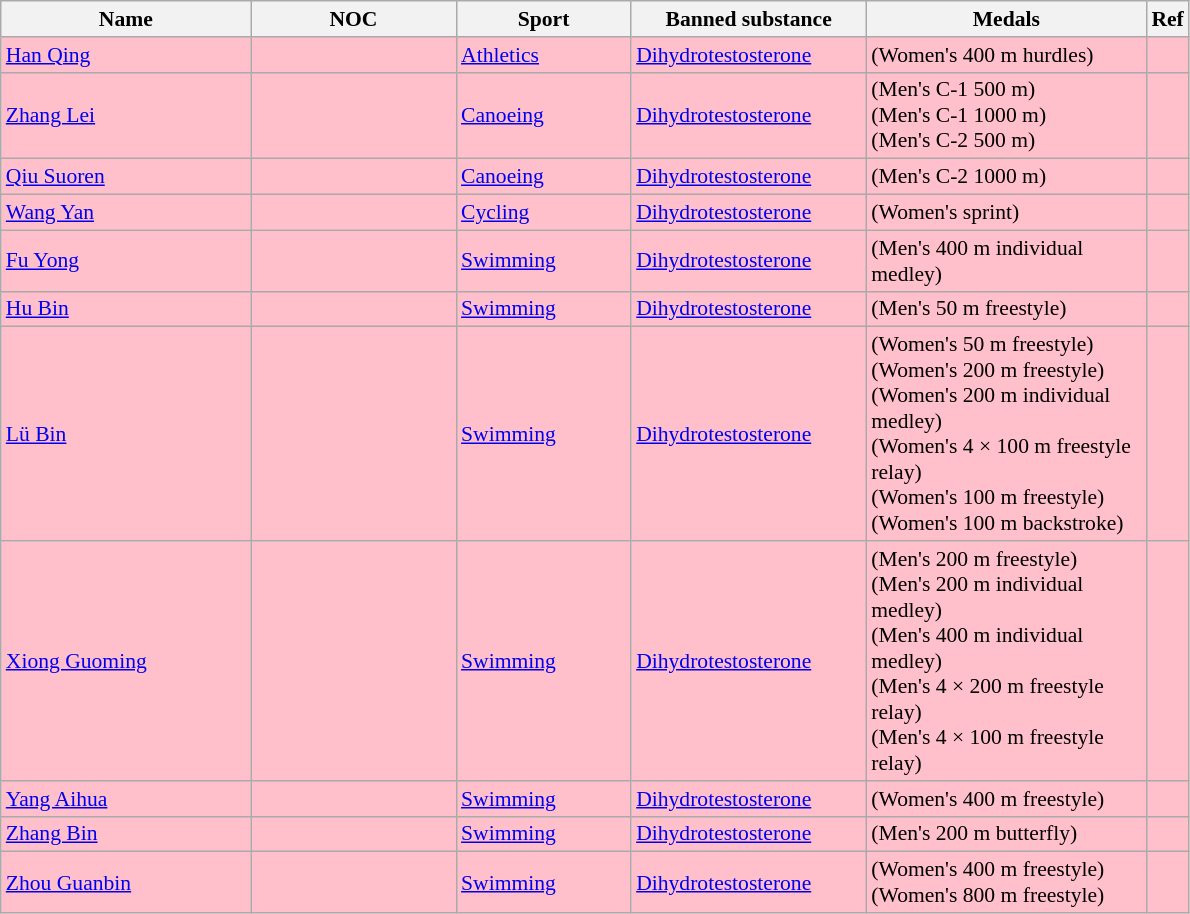<table class="wikitable sortable" style="font-size:90%;">
<tr>
<th width="160">Name</th>
<th width="130">NOC</th>
<th width="110">Sport</th>
<th width="150">Banned substance</th>
<th width="180">Medals</th>
<th width="20">Ref</th>
</tr>
<tr bgcolor=pink>
<td><a href='#'>Han Qing</a></td>
<td></td>
<td><a href='#'>Athletics</a></td>
<td><a href='#'>Dihydrotestosterone</a></td>
<td> (Women's 400 m hurdles)</td>
<td></td>
</tr>
<tr bgcolor=pink>
<td><a href='#'>Zhang Lei</a></td>
<td></td>
<td><a href='#'>Canoeing</a></td>
<td><a href='#'>Dihydrotestosterone</a></td>
<td> (Men's C-1 500 m)<br> (Men's C-1 1000 m)<br> (Men's C-2 500 m)</td>
<td></td>
</tr>
<tr bgcolor=pink>
<td><a href='#'>Qiu Suoren</a></td>
<td></td>
<td><a href='#'>Canoeing</a></td>
<td><a href='#'>Dihydrotestosterone</a></td>
<td> (Men's C-2 1000 m)</td>
<td></td>
</tr>
<tr bgcolor=pink>
<td><a href='#'>Wang Yan</a></td>
<td></td>
<td><a href='#'>Cycling</a></td>
<td><a href='#'>Dihydrotestosterone</a></td>
<td> (Women's sprint)</td>
<td></td>
</tr>
<tr bgcolor=pink>
<td><a href='#'>Fu Yong</a></td>
<td></td>
<td><a href='#'>Swimming</a></td>
<td><a href='#'>Dihydrotestosterone</a></td>
<td> (Men's 400 m individual medley)</td>
<td></td>
</tr>
<tr bgcolor=pink>
<td><a href='#'>Hu Bin</a></td>
<td></td>
<td><a href='#'>Swimming</a></td>
<td><a href='#'>Dihydrotestosterone</a></td>
<td> (Men's 50 m freestyle)</td>
<td></td>
</tr>
<tr bgcolor=pink>
<td><a href='#'>Lü Bin</a></td>
<td></td>
<td><a href='#'>Swimming</a></td>
<td><a href='#'>Dihydrotestosterone</a></td>
<td> (Women's 50 m freestyle)<br> (Women's 200 m freestyle)<br> (Women's 200 m individual medley)<br> (Women's 4 × 100 m freestyle relay)<br> (Women's 100 m freestyle)<br> (Women's 100 m backstroke)</td>
<td></td>
</tr>
<tr bgcolor=pink>
<td><a href='#'>Xiong Guoming</a></td>
<td></td>
<td><a href='#'>Swimming</a></td>
<td><a href='#'>Dihydrotestosterone</a></td>
<td> (Men's 200 m freestyle)<br> (Men's 200 m individual medley)<br> (Men's 400 m individual medley)<br> (Men's 4 × 200 m freestyle relay)<br> (Men's 4 × 100 m freestyle relay)</td>
<td></td>
</tr>
<tr bgcolor=pink>
<td><a href='#'>Yang Aihua</a></td>
<td></td>
<td><a href='#'>Swimming</a></td>
<td><a href='#'>Dihydrotestosterone</a></td>
<td> (Women's 400 m freestyle)</td>
<td></td>
</tr>
<tr bgcolor=pink>
<td><a href='#'>Zhang Bin</a></td>
<td></td>
<td><a href='#'>Swimming</a></td>
<td><a href='#'>Dihydrotestosterone</a></td>
<td> (Men's 200 m butterfly)</td>
<td></td>
</tr>
<tr bgcolor=pink>
<td><a href='#'>Zhou Guanbin</a></td>
<td></td>
<td><a href='#'>Swimming</a></td>
<td><a href='#'>Dihydrotestosterone</a></td>
<td> (Women's 400 m freestyle)<br> (Women's 800 m freestyle)</td>
<td></td>
</tr>
</table>
